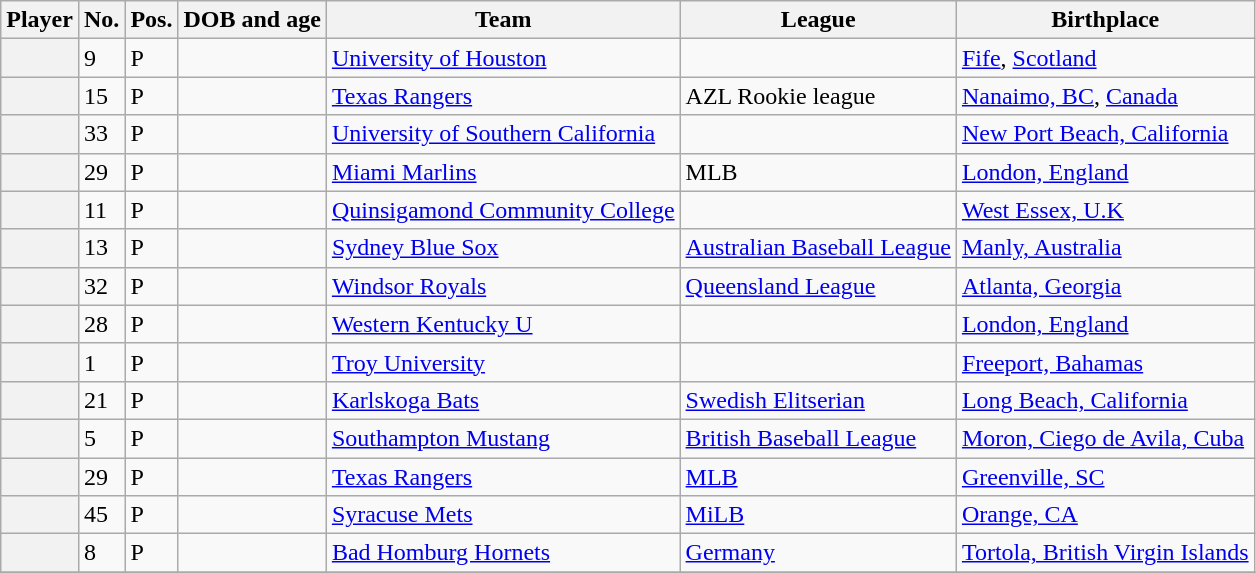<table class="wikitable sortable plainrowheaders">
<tr>
<th scope="col">Player</th>
<th scope="col">No.</th>
<th scope="col">Pos.</th>
<th scope="col">DOB and age</th>
<th scope="col">Team</th>
<th scope="col">League</th>
<th scope="col">Birthplace</th>
</tr>
<tr>
<th scope="row"></th>
<td>9</td>
<td>P</td>
<td></td>
<td><a href='#'>University of Houston</a></td>
<td></td>
<td><a href='#'>Fife</a>, <a href='#'>Scotland</a></td>
</tr>
<tr>
<th scope="row"></th>
<td>15</td>
<td>P</td>
<td></td>
<td><a href='#'>Texas Rangers</a></td>
<td>AZL Rookie league</td>
<td><a href='#'>Nanaimo, BC</a>, <a href='#'>Canada</a></td>
</tr>
<tr>
<th scope="row"></th>
<td>33</td>
<td>P</td>
<td></td>
<td><a href='#'>University of Southern California</a></td>
<td></td>
<td><a href='#'>New Port Beach, California</a></td>
</tr>
<tr>
<th scope="row"></th>
<td>29</td>
<td>P</td>
<td></td>
<td><a href='#'>Miami Marlins</a></td>
<td>MLB</td>
<td><a href='#'>London, England</a></td>
</tr>
<tr>
<th scope="row"></th>
<td>11</td>
<td>P</td>
<td></td>
<td><a href='#'>Quinsigamond Community College</a></td>
<td></td>
<td><a href='#'>West Essex, U.K</a></td>
</tr>
<tr>
<th scope="row"></th>
<td>13</td>
<td>P</td>
<td></td>
<td><a href='#'>Sydney Blue Sox</a></td>
<td><a href='#'>Australian Baseball League</a></td>
<td><a href='#'>Manly, Australia</a></td>
</tr>
<tr>
<th scope="row"></th>
<td>32</td>
<td>P</td>
<td></td>
<td><a href='#'>Windsor Royals</a></td>
<td><a href='#'>Queensland League</a></td>
<td><a href='#'>Atlanta, Georgia</a></td>
</tr>
<tr>
<th scope="row"></th>
<td>28</td>
<td>P</td>
<td></td>
<td><a href='#'>Western Kentucky U</a></td>
<td></td>
<td><a href='#'>London, England</a></td>
</tr>
<tr>
<th scope="row"></th>
<td>1</td>
<td>P</td>
<td></td>
<td><a href='#'>Troy University</a></td>
<td></td>
<td><a href='#'>Freeport, Bahamas</a></td>
</tr>
<tr>
<th scope="row"></th>
<td>21</td>
<td>P</td>
<td></td>
<td><a href='#'>Karlskoga Bats </a></td>
<td><a href='#'>Swedish Elitserian</a></td>
<td><a href='#'>Long Beach, California</a></td>
</tr>
<tr>
<th scope="row"></th>
<td>5</td>
<td>P</td>
<td></td>
<td><a href='#'>Southampton Mustang</a></td>
<td><a href='#'>British Baseball League</a></td>
<td><a href='#'>Moron, Ciego de Avila, Cuba</a></td>
</tr>
<tr>
<th scope="row"></th>
<td>29</td>
<td>P</td>
<td></td>
<td><a href='#'>Texas Rangers</a></td>
<td><a href='#'>MLB</a></td>
<td><a href='#'>Greenville, SC</a></td>
</tr>
<tr>
<th scope="row"></th>
<td>45</td>
<td>P</td>
<td></td>
<td><a href='#'>Syracuse Mets</a></td>
<td><a href='#'>MiLB</a></td>
<td><a href='#'>Orange, CA</a></td>
</tr>
<tr>
<th scope="row"></th>
<td>8</td>
<td>P</td>
<td></td>
<td><a href='#'>Bad Homburg Hornets</a></td>
<td><a href='#'>Germany</a></td>
<td><a href='#'>Tortola, British Virgin Islands</a></td>
</tr>
<tr>
</tr>
</table>
